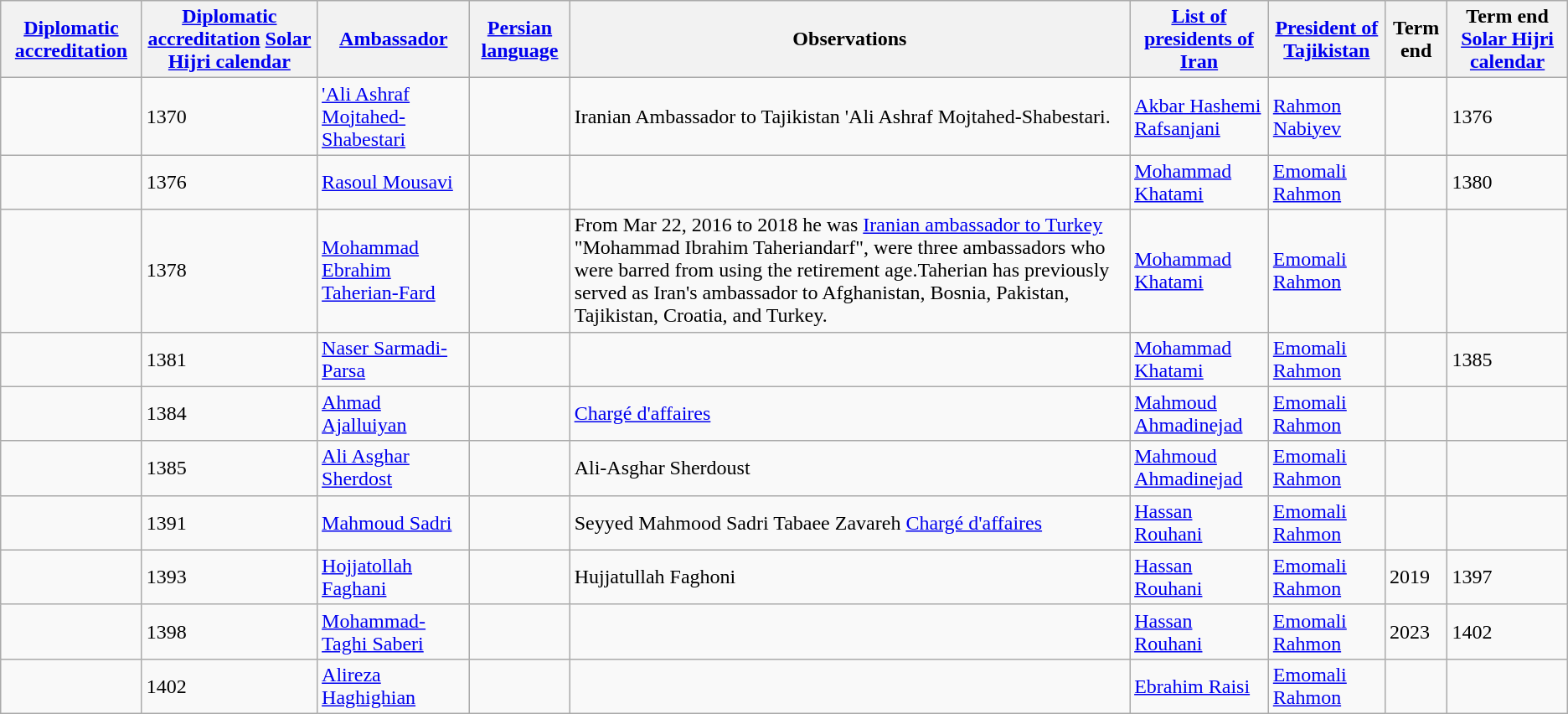<table class="wikitable sortable">
<tr>
<th><a href='#'>Diplomatic accreditation</a></th>
<th><a href='#'>Diplomatic accreditation</a> <a href='#'>Solar Hijri calendar</a></th>
<th><a href='#'>Ambassador</a></th>
<th><a href='#'>Persian language</a></th>
<th>Observations</th>
<th><a href='#'>List of presidents of Iran</a></th>
<th><a href='#'>President of Tajikistan</a></th>
<th>Term end</th>
<th>Term end <a href='#'>Solar Hijri calendar</a></th>
</tr>
<tr>
<td></td>
<td>1370</td>
<td><a href='#'>'Ali Ashraf Mojtahed-Shabestari</a></td>
<td></td>
<td>Iranian Ambassador to Tajikistan 'Ali Ashraf Mojtahed-Shabestari.</td>
<td><a href='#'>Akbar Hashemi Rafsanjani</a></td>
<td><a href='#'>Rahmon Nabiyev</a></td>
<td></td>
<td>1376</td>
</tr>
<tr>
<td></td>
<td>1376</td>
<td><a href='#'>Rasoul Mousavi</a></td>
<td></td>
<td></td>
<td><a href='#'>Mohammad Khatami</a></td>
<td><a href='#'>Emomali Rahmon</a></td>
<td></td>
<td>1380</td>
</tr>
<tr>
<td></td>
<td>1378</td>
<td><a href='#'>Mohammad Ebrahim Taherian-Fard</a></td>
<td></td>
<td>From Mar 22, 2016 to 2018 he was <a href='#'>Iranian ambassador to Turkey</a> "Mohammad Ibrahim Taheriandarf", were three ambassadors who were barred from using the retirement age.Taherian has previously served as Iran's ambassador to Afghanistan, Bosnia, Pakistan, Tajikistan, Croatia, and Turkey.</td>
<td><a href='#'>Mohammad Khatami</a></td>
<td><a href='#'>Emomali Rahmon</a></td>
<td></td>
<td></td>
</tr>
<tr>
<td></td>
<td>1381</td>
<td><a href='#'>Naser Sarmadi-Parsa</a></td>
<td></td>
<td></td>
<td><a href='#'>Mohammad Khatami</a></td>
<td><a href='#'>Emomali Rahmon</a></td>
<td></td>
<td>1385</td>
</tr>
<tr>
<td></td>
<td>1384</td>
<td><a href='#'>Ahmad Ajalluiyan</a></td>
<td></td>
<td><a href='#'>Chargé d'affaires</a></td>
<td><a href='#'>Mahmoud Ahmadinejad</a></td>
<td><a href='#'>Emomali Rahmon</a></td>
<td></td>
<td></td>
</tr>
<tr>
<td></td>
<td>1385</td>
<td><a href='#'>Ali Asghar Sherdost</a></td>
<td></td>
<td>Ali-Asghar Sherdoust </td>
<td><a href='#'>Mahmoud Ahmadinejad</a></td>
<td><a href='#'>Emomali Rahmon</a></td>
<td></td>
<td></td>
</tr>
<tr>
<td></td>
<td>1391</td>
<td><a href='#'>Mahmoud Sadri</a></td>
<td></td>
<td>Seyyed Mahmood Sadri Tabaee Zavareh  <a href='#'>Chargé d'affaires</a></td>
<td><a href='#'>Hassan Rouhani</a></td>
<td><a href='#'>Emomali Rahmon</a></td>
<td></td>
<td></td>
</tr>
<tr>
<td></td>
<td>1393</td>
<td><a href='#'>Hojjatollah Faghani</a></td>
<td></td>
<td>Hujjatullah Faghoni </td>
<td><a href='#'>Hassan Rouhani</a></td>
<td><a href='#'>Emomali Rahmon</a></td>
<td>2019</td>
<td>1397</td>
</tr>
<tr>
<td></td>
<td>1398</td>
<td><a href='#'>Mohammad-Taghi Saberi</a></td>
<td></td>
<td></td>
<td><a href='#'>Hassan Rouhani</a></td>
<td><a href='#'>Emomali Rahmon</a></td>
<td>2023</td>
<td>1402</td>
</tr>
<tr>
<td></td>
<td>1402</td>
<td><a href='#'>Alireza Haghighian</a></td>
<td></td>
<td></td>
<td><a href='#'>Ebrahim Raisi</a></td>
<td><a href='#'>Emomali Rahmon</a></td>
<td></td>
<td></td>
</tr>
</table>
